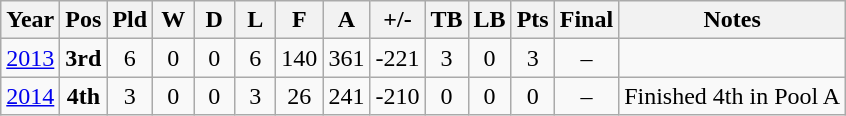<table class="wikitable" style="text-align:center;">
<tr border="1" cellpadding="5" cellspacing="0">
<th style="width:20px;">Year</th>
<th style="width:20px;">Pos</th>
<th style="width:20px;">Pld</th>
<th style="width:20px;">W</th>
<th style="width:20px;">D</th>
<th style="width:20px;">L</th>
<th style="width:20px;">F</th>
<th style="width:20px;">A</th>
<th style="width:25px;">+/-</th>
<th style="width:20px;">TB</th>
<th style="width:20px;">LB</th>
<th style="width:20px;">Pts</th>
<th style="width:20px;">Final</th>
<th align="left">Notes </th>
</tr>
<tr>
<td align="left"><a href='#'>2013</a></td>
<td><strong>3rd</strong></td>
<td>6</td>
<td>0</td>
<td>0</td>
<td>6</td>
<td>140</td>
<td>361</td>
<td>-221</td>
<td>3</td>
<td>0</td>
<td>3</td>
<td>–</td>
<td align="left"></td>
</tr>
<tr>
<td align="left"><a href='#'>2014</a></td>
<td><strong>4th</strong></td>
<td>3</td>
<td>0</td>
<td>0</td>
<td>3</td>
<td>26</td>
<td>241</td>
<td>-210</td>
<td>0</td>
<td>0</td>
<td>0</td>
<td>–</td>
<td align="left"> Finished 4th in Pool A</td>
</tr>
</table>
